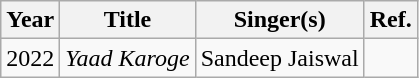<table class="wikitable sortable">
<tr>
<th>Year</th>
<th>Title</th>
<th>Singer(s)</th>
<th class="unsortable">Ref.</th>
</tr>
<tr>
<td>2022</td>
<td><em>Yaad Karoge</em></td>
<td>Sandeep Jaiswal</td>
<td></td>
</tr>
</table>
